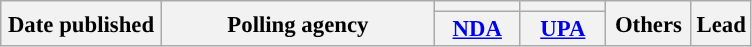<table class="wikitable sortable" style="text-align:center;font-size:95%;line-height:16px">
<tr>
<th rowspan="2" width="100px">Date published</th>
<th rowspan="2" width="175px">Polling agency</th>
<th style="background:"></th>
<th style="background:"></th>
<th rowspan="2" width="50px" class="unsortable">Others</th>
<th rowspan="2">Lead</th>
</tr>
<tr>
<th width="50px" class="unsortable"><a href='#'>NDA</a></th>
<th width="50px" class="unsortable"><a href='#'>UPA</a></th>
</tr>
</table>
